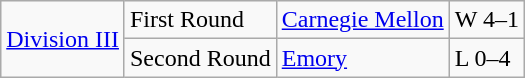<table class="wikitable">
<tr>
<td rowspan="5"><a href='#'>Division III</a></td>
<td>First Round</td>
<td><a href='#'>Carnegie Mellon</a></td>
<td>W 4–1</td>
</tr>
<tr>
<td>Second Round</td>
<td><a href='#'>Emory</a></td>
<td>L 0–4</td>
</tr>
</table>
